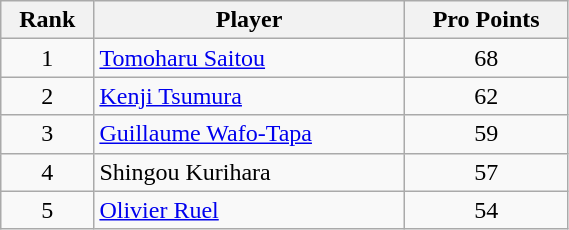<table class="wikitable" width=30%>
<tr>
<th>Rank</th>
<th>Player</th>
<th>Pro Points</th>
</tr>
<tr>
<td align=center>1</td>
<td> <a href='#'>Tomoharu Saitou</a></td>
<td align=center>68</td>
</tr>
<tr>
<td align=center>2</td>
<td> <a href='#'>Kenji Tsumura</a></td>
<td align=center>62</td>
</tr>
<tr>
<td align=center>3</td>
<td> <a href='#'>Guillaume Wafo-Tapa</a></td>
<td align=center>59</td>
</tr>
<tr>
<td align=center>4</td>
<td> Shingou Kurihara</td>
<td align=center>57</td>
</tr>
<tr>
<td align=center>5</td>
<td> <a href='#'>Olivier Ruel</a></td>
<td align=center>54</td>
</tr>
</table>
